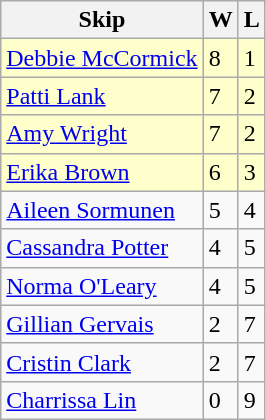<table class="wikitable" border="1">
<tr>
<th>Skip</th>
<th>W</th>
<th>L</th>
</tr>
<tr bgcolor="#ffffcc">
<td> <a href='#'>Debbie McCormick</a></td>
<td>8</td>
<td>1</td>
</tr>
<tr bgcolor="#ffffcc">
<td> <a href='#'>Patti Lank</a></td>
<td>7</td>
<td>2</td>
</tr>
<tr bgcolor="#ffffcc">
<td> <a href='#'>Amy Wright</a></td>
<td>7</td>
<td>2</td>
</tr>
<tr bgcolor="#ffffcc">
<td> <a href='#'>Erika Brown</a></td>
<td>6</td>
<td>3</td>
</tr>
<tr>
<td> <a href='#'>Aileen Sormunen</a></td>
<td>5</td>
<td>4</td>
</tr>
<tr>
<td> <a href='#'>Cassandra Potter</a></td>
<td>4</td>
<td>5</td>
</tr>
<tr>
<td> <a href='#'>Norma O'Leary</a></td>
<td>4</td>
<td>5</td>
</tr>
<tr>
<td> <a href='#'>Gillian Gervais</a></td>
<td>2</td>
<td>7</td>
</tr>
<tr>
<td> <a href='#'>Cristin Clark</a></td>
<td>2</td>
<td>7</td>
</tr>
<tr>
<td> <a href='#'>Charrissa Lin</a></td>
<td>0</td>
<td>9</td>
</tr>
</table>
